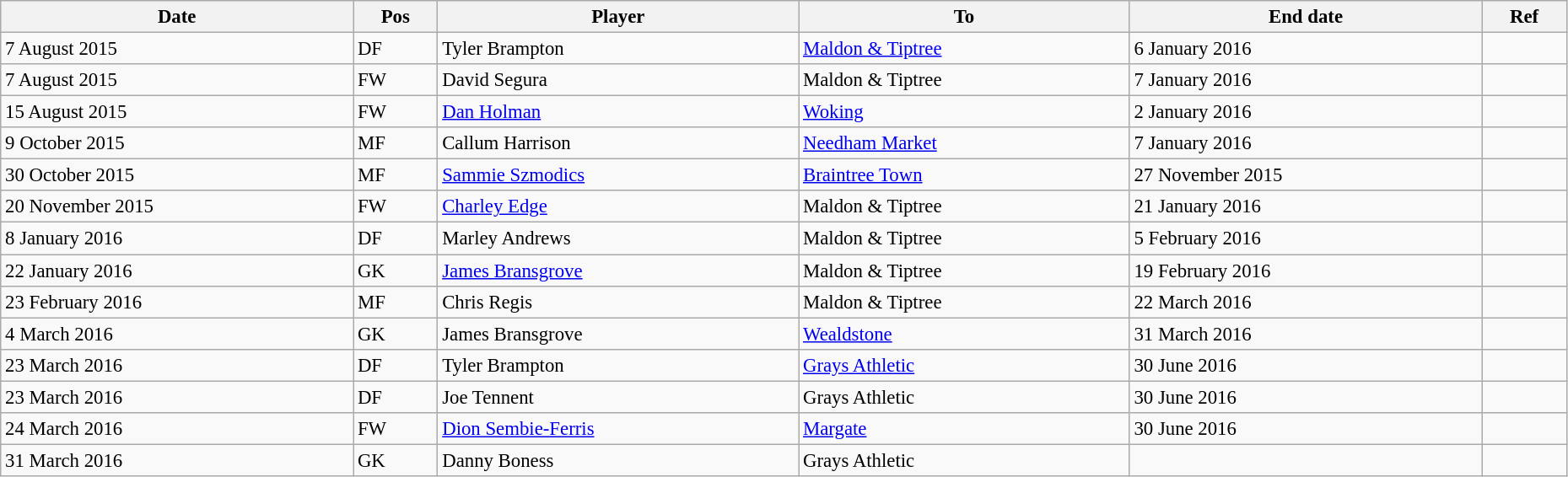<table width=98% class="wikitable" style="text-align:center; font-size:95%; text-align:left">
<tr>
<th>Date</th>
<th>Pos</th>
<th>Player</th>
<th>To</th>
<th>End date</th>
<th>Ref</th>
</tr>
<tr>
<td>7 August 2015</td>
<td>DF</td>
<td> Tyler Brampton</td>
<td> <a href='#'>Maldon & Tiptree</a></td>
<td>6 January 2016</td>
<td></td>
</tr>
<tr>
<td>7 August 2015</td>
<td>FW</td>
<td> David Segura</td>
<td> Maldon & Tiptree</td>
<td>7 January 2016</td>
<td></td>
</tr>
<tr>
<td>15 August 2015</td>
<td>FW</td>
<td> <a href='#'>Dan Holman</a></td>
<td> <a href='#'>Woking</a></td>
<td>2 January 2016</td>
<td></td>
</tr>
<tr>
<td>9 October 2015</td>
<td>MF</td>
<td> Callum Harrison</td>
<td> <a href='#'>Needham Market</a></td>
<td>7 January 2016</td>
<td></td>
</tr>
<tr>
<td>30 October 2015</td>
<td>MF</td>
<td> <a href='#'>Sammie Szmodics</a></td>
<td> <a href='#'>Braintree Town</a></td>
<td>27 November 2015</td>
<td></td>
</tr>
<tr>
<td>20 November 2015</td>
<td>FW</td>
<td> <a href='#'>Charley Edge</a></td>
<td> Maldon & Tiptree</td>
<td>21 January 2016</td>
<td></td>
</tr>
<tr>
<td>8 January 2016</td>
<td>DF</td>
<td> Marley Andrews</td>
<td> Maldon & Tiptree</td>
<td>5 February 2016</td>
<td></td>
</tr>
<tr>
<td>22 January 2016</td>
<td>GK</td>
<td> <a href='#'>James Bransgrove</a></td>
<td> Maldon & Tiptree</td>
<td>19 February 2016</td>
<td></td>
</tr>
<tr>
<td>23 February 2016</td>
<td>MF</td>
<td> Chris Regis</td>
<td> Maldon & Tiptree</td>
<td>22 March 2016</td>
<td></td>
</tr>
<tr>
<td>4 March 2016</td>
<td>GK</td>
<td> James Bransgrove</td>
<td> <a href='#'>Wealdstone</a></td>
<td>31 March 2016</td>
<td></td>
</tr>
<tr>
<td>23 March 2016</td>
<td>DF</td>
<td> Tyler Brampton</td>
<td> <a href='#'>Grays Athletic</a></td>
<td>30 June 2016</td>
<td></td>
</tr>
<tr>
<td>23 March 2016</td>
<td>DF</td>
<td>Joe Tennent</td>
<td> Grays Athletic</td>
<td>30 June 2016</td>
<td></td>
</tr>
<tr>
<td>24 March 2016</td>
<td>FW</td>
<td> <a href='#'>Dion Sembie-Ferris</a></td>
<td> <a href='#'>Margate</a></td>
<td>30 June 2016</td>
<td></td>
</tr>
<tr>
<td>31 March 2016</td>
<td>GK</td>
<td>Danny Boness</td>
<td> Grays Athletic</td>
<td></td>
<td></td>
</tr>
</table>
